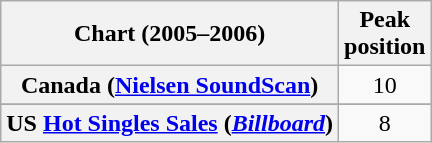<table class="wikitable sortable plainrowheaders" style="text-align:center">
<tr>
<th scope="col">Chart (2005–2006)</th>
<th scope="col">Peak<br>position</th>
</tr>
<tr>
<th scope="row">Canada (<a href='#'>Nielsen SoundScan</a>)</th>
<td>10</td>
</tr>
<tr>
</tr>
<tr>
</tr>
<tr>
</tr>
<tr>
</tr>
<tr>
</tr>
<tr>
</tr>
<tr>
</tr>
<tr>
</tr>
<tr>
<th scope="row">US <a href='#'>Hot Singles Sales</a> (<em><a href='#'>Billboard</a></em>)</th>
<td>8</td>
</tr>
</table>
